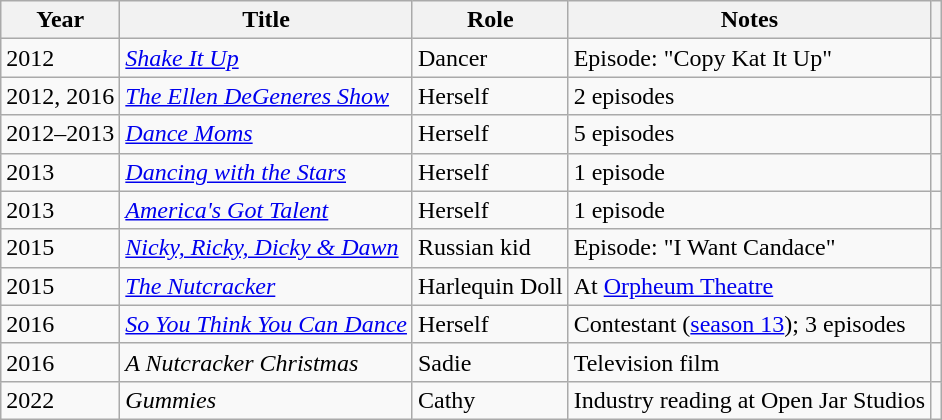<table class="wikitable sortable">
<tr>
<th>Year</th>
<th>Title</th>
<th>Role</th>
<th class="unsortable">Notes</th>
<th class="unsortable"></th>
</tr>
<tr>
<td>2012</td>
<td><em><a href='#'>Shake It Up</a></em></td>
<td>Dancer</td>
<td>Episode: "Copy Kat It Up"</td>
<td></td>
</tr>
<tr>
<td>2012, 2016</td>
<td><em><a href='#'>The Ellen DeGeneres Show</a></em></td>
<td>Herself</td>
<td>2 episodes</td>
<td></td>
</tr>
<tr>
<td>2012–2013</td>
<td><em><a href='#'>Dance Moms</a></em></td>
<td>Herself</td>
<td>5 episodes</td>
<td></td>
</tr>
<tr>
<td>2013</td>
<td><em><a href='#'>Dancing with the Stars</a></em></td>
<td>Herself</td>
<td>1 episode</td>
<td></td>
</tr>
<tr>
<td>2013</td>
<td><em><a href='#'>America's Got Talent</a></em></td>
<td>Herself</td>
<td>1 episode</td>
<td></td>
</tr>
<tr>
<td>2015</td>
<td><em><a href='#'>Nicky, Ricky, Dicky & Dawn</a></em></td>
<td>Russian kid</td>
<td>Episode: "I Want Candace"</td>
<td></td>
</tr>
<tr>
<td>2015</td>
<td><em><a href='#'>The Nutcracker</a></em></td>
<td>Harlequin Doll</td>
<td>At <a href='#'>Orpheum Theatre</a></td>
<td></td>
</tr>
<tr>
<td>2016</td>
<td><em><a href='#'>So You Think You Can Dance</a></em></td>
<td>Herself</td>
<td>Contestant (<a href='#'>season 13</a>); 3 episodes</td>
<td></td>
</tr>
<tr>
<td>2016</td>
<td><em>A Nutcracker Christmas</em></td>
<td>Sadie</td>
<td>Television film</td>
<td></td>
</tr>
<tr>
<td>2022</td>
<td><em>Gummies</em></td>
<td>Cathy</td>
<td>Industry reading at Open Jar Studios</td>
<td></td>
</tr>
</table>
